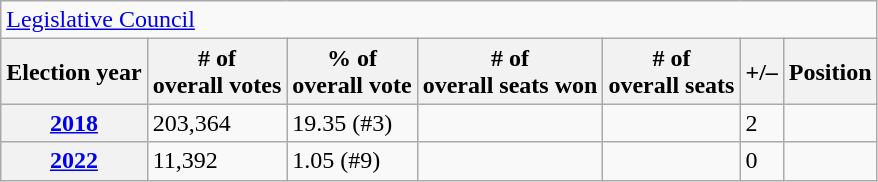<table class=wikitable>
<tr>
<td colspan=7><a href='#'>Legislative Council</a></td>
</tr>
<tr>
<th>Election year</th>
<th># of<br>overall votes</th>
<th>% of<br>overall vote</th>
<th># of<br>overall seats won</th>
<th># of<br>overall seats</th>
<th>+/–</th>
<th>Position</th>
</tr>
<tr>
<th><a href='#'>2018</a></th>
<td>203,364</td>
<td>19.35 (#3)</td>
<td></td>
<td></td>
<td> 2</td>
<td></td>
</tr>
<tr>
<th><a href='#'>2022</a></th>
<td>11,392</td>
<td>1.05 (#9)</td>
<td></td>
<td></td>
<td> 0</td>
<td></td>
</tr>
</table>
